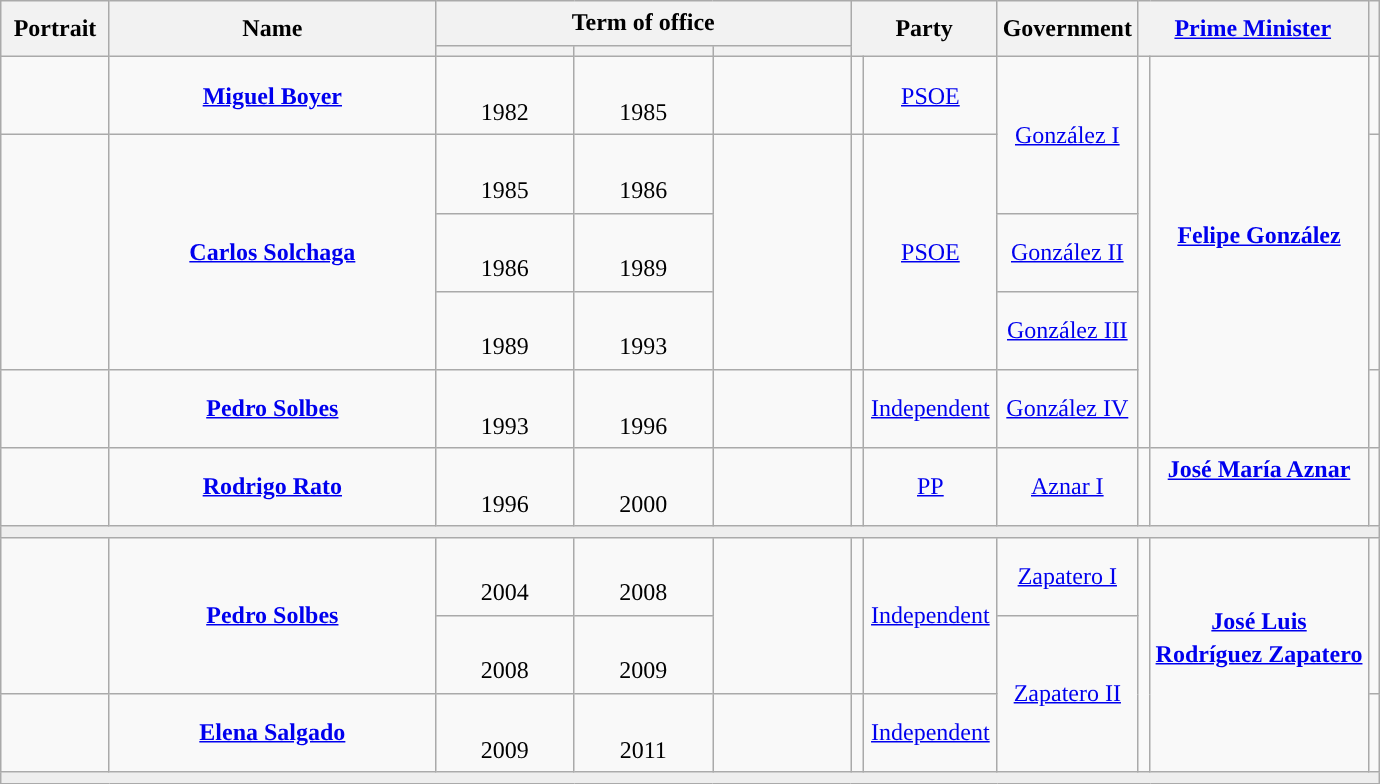<table class="wikitable" style="line-height:1.4em; text-align:center; border:1px #aaf solid;">
<tr>
<th rowspan="2" width="65">Portrait</th>
<th rowspan="2" width="210">Name<br></th>
<th colspan="3">Term of office</th>
<th rowspan="2" colspan="2" width="90">Party</th>
<th rowspan="2">Government</th>
<th rowspan="2" colspan="2"><a href='#'>Prime Minister</a><br></th>
<th rowspan="2"></th>
</tr>
<tr>
<th width="85"></th>
<th width="85"></th>
<th width="85"></th>
</tr>
<tr>
<td></td>
<td><strong><a href='#'>Miguel Boyer</a></strong><br></td>
<td class="nowrap"><br>1982</td>
<td class="nowrap"><br>1985</td>
<td style="font-size:95%;"></td>
<td width="1" style="color:inherit;background:"></td>
<td><a href='#'>PSOE</a></td>
<td rowspan="2"><a href='#'>González I</a></td>
<td width="1" rowspan="5" style="background:"></td>
<td rowspan="5"><strong><a href='#'>Felipe González</a></strong><br><br></td>
<td align="center"><br></td>
</tr>
<tr>
<td rowspan="3"></td>
<td rowspan="3"><strong><a href='#'>Carlos Solchaga</a></strong><br></td>
<td class="nowrap"><br>1985</td>
<td class="nowrap"><br>1986</td>
<td rowspan="3" style="font-size:95%;"></td>
<td rowspan="3" style="color:inherit;background:"></td>
<td rowspan="3"><a href='#'>PSOE</a></td>
<td rowspan="3" align="center"><br><br><br></td>
</tr>
<tr>
<td class="nowrap"><br>1986</td>
<td class="nowrap"><br>1989</td>
<td><a href='#'>González II</a></td>
</tr>
<tr>
<td class="nowrap"><br>1989</td>
<td class="nowrap"><br>1993</td>
<td><a href='#'>González III</a></td>
</tr>
<tr>
<td></td>
<td><strong><a href='#'>Pedro Solbes</a></strong><br></td>
<td class="nowrap"><br>1993</td>
<td class="nowrap"><br>1996</td>
<td style="font-size:95%;"></td>
<td style="color:inherit;background:"></td>
<td><a href='#'>Independent</a></td>
<td><a href='#'>González IV</a></td>
<td align="center"><br></td>
</tr>
<tr>
<td></td>
<td><strong><a href='#'>Rodrigo Rato</a></strong><br></td>
<td class="nowrap"><br>1996</td>
<td class="nowrap"><br>2000</td>
<td style="font-size:95%;"></td>
<td style="color:inherit;background:"></td>
<td><a href='#'>PP</a></td>
<td><a href='#'>Aznar I</a></td>
<td style="color:inherit;background:"></td>
<td><strong><a href='#'>José María Aznar</a></strong><br><br></td>
<td align="center"><br></td>
</tr>
<tr>
<td colspan="11" style="background:#EEEEEE;"></td>
</tr>
<tr>
<td rowspan="2"></td>
<td rowspan="2"><strong><a href='#'>Pedro Solbes</a></strong><br></td>
<td class="nowrap"><br>2004</td>
<td class="nowrap"><br>2008</td>
<td rowspan="2" style="font-size:95%;"></td>
<td rowspan="2" style="color:inherit;background:"></td>
<td rowspan="2"><a href='#'>Independent</a></td>
<td><a href='#'>Zapatero I</a></td>
<td rowspan="3" style="color:inherit;background:"></td>
<td rowspan="3"><strong><a href='#'>José Luis<br>Rodríguez Zapatero</a></strong><br><br></td>
<td rowspan="2" align="center"><br><br></td>
</tr>
<tr>
<td class="nowrap"><br>2008</td>
<td class="nowrap"><br>2009</td>
<td rowspan="2"><a href='#'>Zapatero II</a></td>
</tr>
<tr>
<td></td>
<td><strong><a href='#'>Elena Salgado</a></strong><br></td>
<td class="nowrap"><br>2009</td>
<td class="nowrap"><br>2011</td>
<td style="font-size:95%;"></td>
<td style="color:inherit;background:"></td>
<td><a href='#'>Independent</a></td>
<td align="center"><br></td>
</tr>
<tr>
<td colspan="11" style="background:#EEEEEE;"></td>
</tr>
</table>
